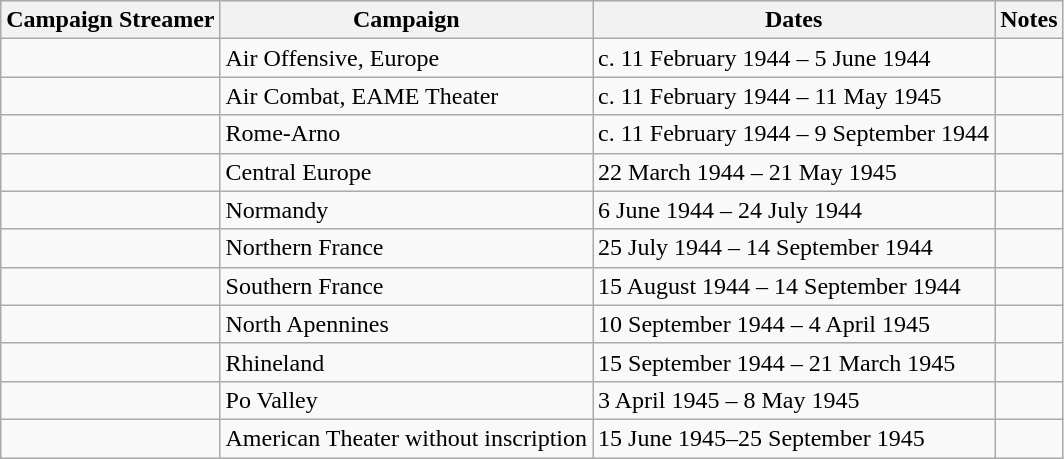<table class="wikitable">
<tr style="background:#efefef;">
<th>Campaign Streamer</th>
<th>Campaign</th>
<th>Dates</th>
<th>Notes</th>
</tr>
<tr>
<td></td>
<td>Air Offensive, Europe</td>
<td>c. 11 February 1944 – 5 June 1944</td>
<td></td>
</tr>
<tr>
<td></td>
<td>Air Combat, EAME Theater</td>
<td>c. 11 February 1944 – 11 May 1945</td>
<td></td>
</tr>
<tr>
<td></td>
<td>Rome-Arno</td>
<td>c. 11 February 1944 – 9 September 1944</td>
<td></td>
</tr>
<tr>
<td></td>
<td>Central Europe</td>
<td>22 March 1944 – 21 May 1945</td>
<td></td>
</tr>
<tr>
<td></td>
<td>Normandy</td>
<td>6 June 1944 – 24 July 1944</td>
<td></td>
</tr>
<tr>
<td></td>
<td>Northern France</td>
<td>25 July 1944 – 14 September 1944</td>
<td></td>
</tr>
<tr>
<td></td>
<td>Southern France</td>
<td>15 August 1944 – 14 September 1944</td>
<td></td>
</tr>
<tr>
<td></td>
<td>North Apennines</td>
<td>10 September 1944 – 4 April 1945</td>
<td></td>
</tr>
<tr>
<td></td>
<td>Rhineland</td>
<td>15 September 1944 – 21 March 1945</td>
<td></td>
</tr>
<tr>
<td></td>
<td>Po Valley</td>
<td>3 April 1945 – 8 May 1945</td>
<td></td>
</tr>
<tr>
<td></td>
<td>American Theater without inscription</td>
<td>15 June 1945–25 September 1945</td>
<td></td>
</tr>
</table>
